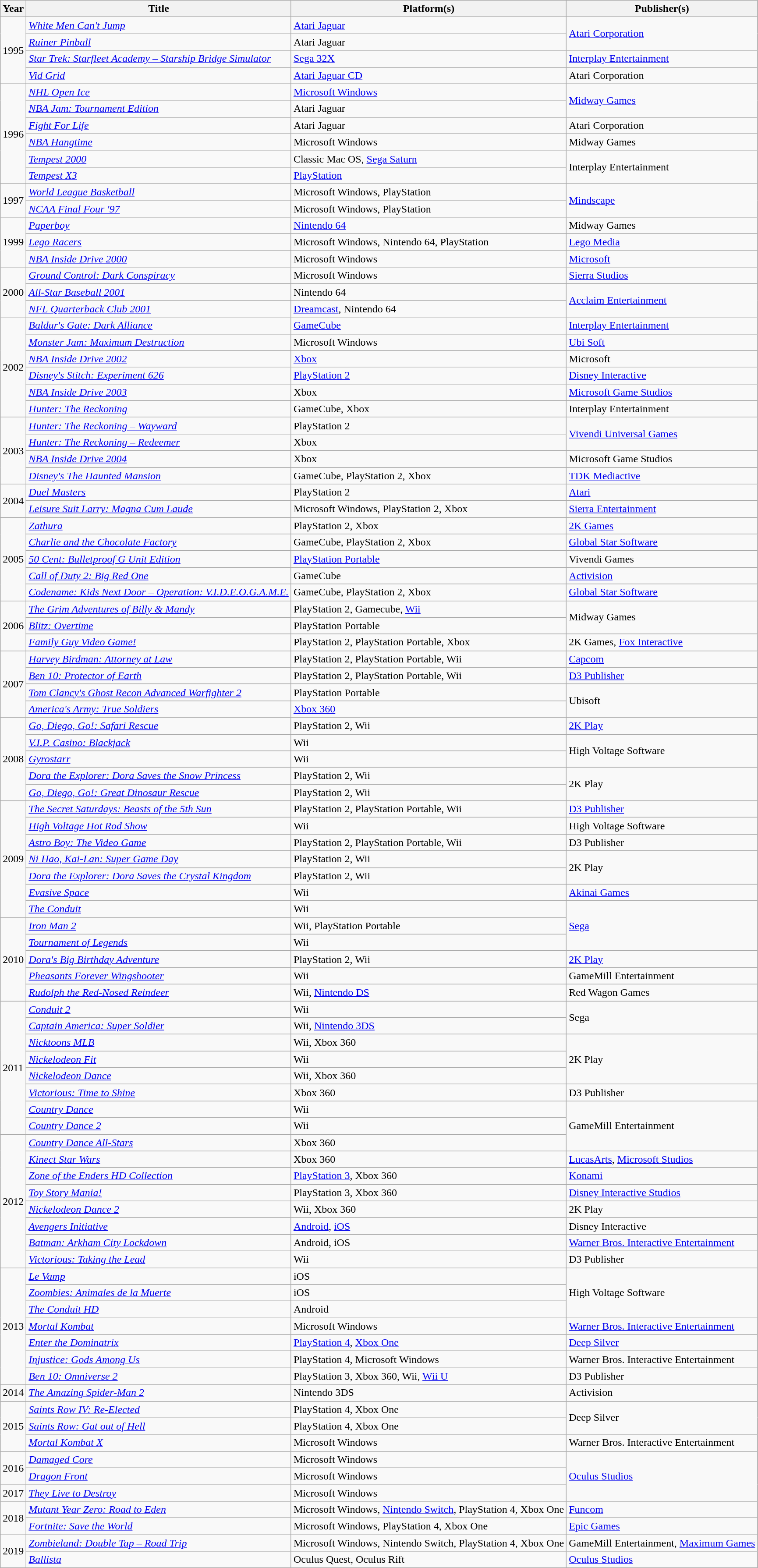<table class="wikitable sortable">
<tr>
<th>Year</th>
<th>Title</th>
<th>Platform(s)</th>
<th>Publisher(s)</th>
</tr>
<tr>
<td rowspan="4">1995</td>
<td><em><a href='#'>White Men Can't Jump</a></em></td>
<td><a href='#'>Atari Jaguar</a></td>
<td rowspan="2"><a href='#'>Atari Corporation</a></td>
</tr>
<tr>
<td><em><a href='#'>Ruiner Pinball</a></em></td>
<td>Atari Jaguar</td>
</tr>
<tr>
<td><em><a href='#'>Star Trek: Starfleet Academy – Starship Bridge Simulator</a></em></td>
<td><a href='#'>Sega 32X</a></td>
<td><a href='#'>Interplay Entertainment</a></td>
</tr>
<tr>
<td><em><a href='#'>Vid Grid</a></em></td>
<td><a href='#'>Atari Jaguar CD</a></td>
<td>Atari Corporation</td>
</tr>
<tr>
<td rowspan="6">1996</td>
<td><em><a href='#'>NHL Open Ice</a></em></td>
<td><a href='#'>Microsoft Windows</a></td>
<td rowspan="2"><a href='#'>Midway Games</a></td>
</tr>
<tr>
<td><em><a href='#'>NBA Jam: Tournament Edition</a></em></td>
<td>Atari Jaguar</td>
</tr>
<tr>
<td><em><a href='#'>Fight For Life</a></em></td>
<td>Atari Jaguar</td>
<td>Atari Corporation</td>
</tr>
<tr>
<td><em><a href='#'>NBA Hangtime</a></em></td>
<td>Microsoft Windows</td>
<td>Midway Games</td>
</tr>
<tr>
<td><em><a href='#'>Tempest 2000</a></em></td>
<td>Classic Mac OS, <a href='#'>Sega Saturn</a></td>
<td rowspan="2">Interplay Entertainment</td>
</tr>
<tr>
<td><em><a href='#'>Tempest X3</a></em></td>
<td><a href='#'>PlayStation</a></td>
</tr>
<tr>
<td rowspan="2">1997</td>
<td><em><a href='#'>World League Basketball</a></em></td>
<td>Microsoft Windows, PlayStation</td>
<td rowspan="2"><a href='#'>Mindscape</a></td>
</tr>
<tr>
<td><em><a href='#'>NCAA Final Four '97</a></em></td>
<td>Microsoft Windows, PlayStation</td>
</tr>
<tr>
<td rowspan="3">1999</td>
<td><em><a href='#'>Paperboy</a></em></td>
<td><a href='#'>Nintendo 64</a></td>
<td>Midway Games</td>
</tr>
<tr>
<td><em><a href='#'>Lego Racers</a></em></td>
<td>Microsoft Windows, Nintendo 64, PlayStation</td>
<td><a href='#'>Lego Media</a></td>
</tr>
<tr>
<td><em><a href='#'>NBA Inside Drive 2000</a></em></td>
<td>Microsoft Windows</td>
<td><a href='#'>Microsoft</a></td>
</tr>
<tr>
<td rowspan="3">2000</td>
<td><em><a href='#'>Ground Control: Dark Conspiracy</a></em></td>
<td>Microsoft Windows</td>
<td><a href='#'>Sierra Studios</a></td>
</tr>
<tr>
<td><em><a href='#'>All-Star Baseball 2001</a></em></td>
<td>Nintendo 64</td>
<td rowspan="2"><a href='#'>Acclaim Entertainment</a></td>
</tr>
<tr>
<td><em><a href='#'>NFL Quarterback Club 2001</a></em></td>
<td><a href='#'>Dreamcast</a>, Nintendo 64</td>
</tr>
<tr>
<td rowspan="6">2002</td>
<td><em><a href='#'>Baldur's Gate: Dark Alliance</a></em></td>
<td><a href='#'>GameCube</a></td>
<td><a href='#'>Interplay Entertainment</a></td>
</tr>
<tr>
<td><em><a href='#'>Monster Jam: Maximum Destruction</a></em></td>
<td>Microsoft Windows</td>
<td><a href='#'>Ubi Soft</a></td>
</tr>
<tr>
<td><em><a href='#'>NBA Inside Drive 2002</a></em></td>
<td><a href='#'>Xbox</a></td>
<td>Microsoft</td>
</tr>
<tr>
<td><em><a href='#'>Disney's Stitch: Experiment 626</a></em></td>
<td><a href='#'>PlayStation 2</a></td>
<td><a href='#'>Disney Interactive</a></td>
</tr>
<tr>
<td><em><a href='#'>NBA Inside Drive 2003</a></em></td>
<td>Xbox</td>
<td><a href='#'>Microsoft Game Studios</a></td>
</tr>
<tr>
<td><em><a href='#'>Hunter: The Reckoning</a></em></td>
<td>GameCube, Xbox</td>
<td>Interplay Entertainment</td>
</tr>
<tr>
<td rowspan="4">2003</td>
<td><em><a href='#'>Hunter: The Reckoning – Wayward</a></em></td>
<td>PlayStation 2</td>
<td rowspan="2"><a href='#'>Vivendi Universal Games</a></td>
</tr>
<tr>
<td><em><a href='#'>Hunter: The Reckoning – Redeemer</a></em></td>
<td>Xbox</td>
</tr>
<tr>
<td><em><a href='#'>NBA Inside Drive 2004</a></em></td>
<td>Xbox</td>
<td>Microsoft Game Studios</td>
</tr>
<tr>
<td><em><a href='#'>Disney's The Haunted Mansion</a></em></td>
<td>GameCube, PlayStation 2, Xbox</td>
<td><a href='#'>TDK Mediactive</a></td>
</tr>
<tr>
<td rowspan="2">2004</td>
<td><em><a href='#'>Duel Masters</a></em></td>
<td>PlayStation 2</td>
<td><a href='#'>Atari</a></td>
</tr>
<tr>
<td><em><a href='#'>Leisure Suit Larry: Magna Cum Laude</a></em></td>
<td>Microsoft Windows, PlayStation 2, Xbox</td>
<td><a href='#'>Sierra Entertainment</a></td>
</tr>
<tr>
<td rowspan="5">2005</td>
<td><em><a href='#'>Zathura</a></em></td>
<td>PlayStation 2, Xbox</td>
<td><a href='#'>2K Games</a></td>
</tr>
<tr>
<td><em><a href='#'>Charlie and the Chocolate Factory</a></em></td>
<td>GameCube, PlayStation 2, Xbox</td>
<td><a href='#'>Global Star Software</a></td>
</tr>
<tr>
<td><em><a href='#'>50 Cent: Bulletproof G Unit Edition</a></em></td>
<td><a href='#'>PlayStation Portable</a></td>
<td>Vivendi Games</td>
</tr>
<tr>
<td><em><a href='#'>Call of Duty 2: Big Red One</a></em></td>
<td>GameCube</td>
<td><a href='#'>Activision</a></td>
</tr>
<tr>
<td><em><a href='#'>Codename: Kids Next Door – Operation: V.I.D.E.O.G.A.M.E.</a></em></td>
<td>GameCube, PlayStation 2, Xbox</td>
<td><a href='#'>Global Star Software</a></td>
</tr>
<tr>
<td rowspan="3">2006</td>
<td><em><a href='#'>The Grim Adventures of Billy & Mandy</a></em></td>
<td>PlayStation 2, Gamecube, <a href='#'>Wii</a></td>
<td rowspan="2">Midway Games</td>
</tr>
<tr>
<td><em><a href='#'>Blitz: Overtime</a></em></td>
<td>PlayStation Portable</td>
</tr>
<tr>
<td><em><a href='#'>Family Guy Video Game!</a></em></td>
<td>PlayStation 2, PlayStation Portable, Xbox</td>
<td>2K Games, <a href='#'>Fox Interactive</a></td>
</tr>
<tr>
<td rowspan="4">2007</td>
<td><em><a href='#'>Harvey Birdman: Attorney at Law</a></em></td>
<td>PlayStation 2, PlayStation Portable, Wii</td>
<td><a href='#'>Capcom</a></td>
</tr>
<tr>
<td><em><a href='#'>Ben 10: Protector of Earth</a></em></td>
<td>PlayStation 2, PlayStation Portable, Wii</td>
<td><a href='#'>D3 Publisher</a></td>
</tr>
<tr>
<td><em><a href='#'>Tom Clancy's Ghost Recon Advanced Warfighter 2</a></em></td>
<td>PlayStation Portable</td>
<td rowspan="2">Ubisoft</td>
</tr>
<tr>
<td><em><a href='#'>America's Army: True Soldiers</a></em></td>
<td><a href='#'>Xbox 360</a></td>
</tr>
<tr>
<td rowspan="5">2008</td>
<td><em><a href='#'>Go, Diego, Go!: Safari Rescue</a></em></td>
<td>PlayStation 2, Wii</td>
<td><a href='#'>2K Play</a></td>
</tr>
<tr>
<td><em><a href='#'>V.I.P. Casino: Blackjack</a></em></td>
<td>Wii</td>
<td rowspan="2">High Voltage Software</td>
</tr>
<tr>
<td><em><a href='#'>Gyrostarr</a></em></td>
<td>Wii</td>
</tr>
<tr>
<td><em><a href='#'>Dora the Explorer: Dora Saves the Snow Princess</a></em></td>
<td>PlayStation 2, Wii</td>
<td rowspan="2">2K Play</td>
</tr>
<tr>
<td><em><a href='#'>Go, Diego, Go!: Great Dinosaur Rescue</a></em></td>
<td>PlayStation 2, Wii</td>
</tr>
<tr>
<td rowspan="7">2009</td>
<td><em><a href='#'>The Secret Saturdays: Beasts of the 5th Sun</a></em></td>
<td>PlayStation 2, PlayStation Portable, Wii</td>
<td><a href='#'>D3 Publisher</a></td>
</tr>
<tr>
<td><em><a href='#'>High Voltage Hot Rod Show</a></em></td>
<td>Wii</td>
<td>High Voltage Software</td>
</tr>
<tr>
<td><em><a href='#'>Astro Boy: The Video Game</a></em></td>
<td>PlayStation 2, PlayStation Portable, Wii</td>
<td>D3 Publisher</td>
</tr>
<tr>
<td><em><a href='#'>Ni Hao, Kai-Lan: Super Game Day</a></em></td>
<td>PlayStation 2, Wii</td>
<td rowspan="2">2K Play</td>
</tr>
<tr>
<td><em><a href='#'>Dora the Explorer: Dora Saves the Crystal Kingdom</a></em></td>
<td>PlayStation 2, Wii</td>
</tr>
<tr>
<td><em><a href='#'>Evasive Space</a></em></td>
<td>Wii</td>
<td><a href='#'>Akinai Games</a></td>
</tr>
<tr>
<td><em><a href='#'>The Conduit</a></em></td>
<td>Wii</td>
<td rowspan="3"><a href='#'>Sega</a></td>
</tr>
<tr>
<td rowspan="5">2010</td>
<td><em><a href='#'>Iron Man 2</a></em></td>
<td>Wii, PlayStation Portable</td>
</tr>
<tr>
<td><em><a href='#'>Tournament of Legends</a></em></td>
<td>Wii</td>
</tr>
<tr>
<td><em><a href='#'>Dora's Big Birthday Adventure</a></em></td>
<td>PlayStation 2, Wii</td>
<td><a href='#'>2K Play</a></td>
</tr>
<tr>
<td><em><a href='#'>Pheasants Forever Wingshooter</a></em></td>
<td>Wii</td>
<td>GameMill Entertainment</td>
</tr>
<tr>
<td><em><a href='#'>Rudolph the Red-Nosed Reindeer</a></em></td>
<td>Wii, <a href='#'>Nintendo DS</a></td>
<td>Red Wagon Games</td>
</tr>
<tr>
<td rowspan="8">2011</td>
<td><em><a href='#'>Conduit 2</a></em></td>
<td>Wii</td>
<td rowspan="2">Sega</td>
</tr>
<tr>
<td><em><a href='#'>Captain America: Super Soldier</a></em></td>
<td>Wii, <a href='#'>Nintendo 3DS</a></td>
</tr>
<tr>
<td><em><a href='#'>Nicktoons MLB</a></em></td>
<td>Wii, Xbox 360</td>
<td rowspan="3">2K Play</td>
</tr>
<tr>
<td><em><a href='#'>Nickelodeon Fit</a></em></td>
<td>Wii</td>
</tr>
<tr>
<td><em><a href='#'>Nickelodeon Dance</a></em></td>
<td>Wii, Xbox 360</td>
</tr>
<tr>
<td><em><a href='#'>Victorious: Time to Shine</a></em></td>
<td>Xbox 360</td>
<td>D3 Publisher</td>
</tr>
<tr>
<td><em><a href='#'>Country Dance</a></em></td>
<td>Wii</td>
<td rowspan="3">GameMill Entertainment</td>
</tr>
<tr>
<td><em><a href='#'>Country Dance 2</a></em></td>
<td>Wii</td>
</tr>
<tr>
<td rowspan="8">2012</td>
<td><em><a href='#'>Country Dance All-Stars</a></em></td>
<td>Xbox 360</td>
</tr>
<tr>
<td><em><a href='#'>Kinect Star Wars</a></em></td>
<td>Xbox 360</td>
<td><a href='#'>LucasArts</a>, <a href='#'>Microsoft Studios</a></td>
</tr>
<tr>
<td><em><a href='#'>Zone of the Enders HD Collection</a></em></td>
<td><a href='#'>PlayStation 3</a>, Xbox 360</td>
<td><a href='#'>Konami</a></td>
</tr>
<tr>
<td><em><a href='#'>Toy Story Mania!</a></em></td>
<td>PlayStation 3, Xbox 360</td>
<td><a href='#'>Disney Interactive Studios</a></td>
</tr>
<tr>
<td><em><a href='#'>Nickelodeon Dance 2</a></em></td>
<td>Wii, Xbox 360</td>
<td>2K Play</td>
</tr>
<tr>
<td><em><a href='#'>Avengers Initiative</a></em></td>
<td><a href='#'>Android</a>, <a href='#'>iOS</a></td>
<td>Disney Interactive</td>
</tr>
<tr>
<td><em><a href='#'>Batman: Arkham City Lockdown</a></em></td>
<td>Android, iOS</td>
<td><a href='#'>Warner Bros. Interactive Entertainment</a></td>
</tr>
<tr>
<td><em><a href='#'>Victorious: Taking the Lead</a></em></td>
<td>Wii</td>
<td>D3 Publisher</td>
</tr>
<tr>
<td rowspan="7">2013</td>
<td><em><a href='#'>Le Vamp</a></em></td>
<td>iOS</td>
<td rowspan="3">High Voltage Software</td>
</tr>
<tr>
<td><em><a href='#'>Zoombies: Animales de la Muerte</a></em></td>
<td>iOS</td>
</tr>
<tr>
<td><em><a href='#'>The Conduit HD</a></em></td>
<td>Android</td>
</tr>
<tr>
<td><em><a href='#'>Mortal Kombat</a></em></td>
<td>Microsoft Windows</td>
<td><a href='#'>Warner Bros. Interactive Entertainment</a></td>
</tr>
<tr>
<td><em><a href='#'>Enter the Dominatrix</a></em></td>
<td><a href='#'>PlayStation 4</a>, <a href='#'>Xbox One</a></td>
<td><a href='#'>Deep Silver</a></td>
</tr>
<tr>
<td><em><a href='#'>Injustice: Gods Among Us</a></em></td>
<td>PlayStation 4, Microsoft Windows</td>
<td>Warner Bros. Interactive Entertainment</td>
</tr>
<tr>
<td><em><a href='#'>Ben 10: Omniverse 2</a></em></td>
<td>PlayStation 3, Xbox 360, Wii, <a href='#'>Wii U</a></td>
<td>D3 Publisher</td>
</tr>
<tr>
<td>2014</td>
<td><em><a href='#'>The Amazing Spider-Man 2</a></em></td>
<td>Nintendo 3DS</td>
<td>Activision</td>
</tr>
<tr>
<td rowspan="3">2015</td>
<td><em><a href='#'>Saints Row IV: Re-Elected</a></em></td>
<td>PlayStation 4, Xbox One</td>
<td rowspan="2">Deep Silver</td>
</tr>
<tr>
<td><em><a href='#'>Saints Row: Gat out of Hell</a></em></td>
<td>PlayStation 4, Xbox One</td>
</tr>
<tr>
<td><em><a href='#'>Mortal Kombat X</a></em></td>
<td>Microsoft Windows</td>
<td>Warner Bros. Interactive Entertainment</td>
</tr>
<tr>
<td rowspan="2">2016</td>
<td><em><a href='#'>Damaged Core</a></em></td>
<td>Microsoft Windows</td>
<td rowspan="3"><a href='#'>Oculus Studios</a></td>
</tr>
<tr>
<td><em><a href='#'>Dragon Front</a></em></td>
<td>Microsoft Windows</td>
</tr>
<tr>
<td>2017</td>
<td><em><a href='#'>They Live to Destroy</a></em></td>
<td>Microsoft Windows</td>
</tr>
<tr>
<td rowspan="2">2018</td>
<td><em><a href='#'>Mutant Year Zero: Road to Eden</a></em></td>
<td>Microsoft Windows, <a href='#'>Nintendo Switch</a>, PlayStation 4, Xbox One</td>
<td><a href='#'>Funcom</a></td>
</tr>
<tr>
<td><em><a href='#'>Fortnite: Save the World</a></em></td>
<td>Microsoft Windows, PlayStation 4, Xbox One</td>
<td><a href='#'>Epic Games</a></td>
</tr>
<tr>
<td rowspan="2">2019</td>
<td><em><a href='#'>Zombieland: Double Tap – Road Trip</a></em></td>
<td>Microsoft Windows, Nintendo Switch, PlayStation 4, Xbox One</td>
<td>GameMill Entertainment, <a href='#'>Maximum Games</a></td>
</tr>
<tr>
<td><em><a href='#'>Ballista</a></em></td>
<td>Oculus Quest, Oculus Rift</td>
<td><a href='#'>Oculus Studios</a></td>
</tr>
</table>
